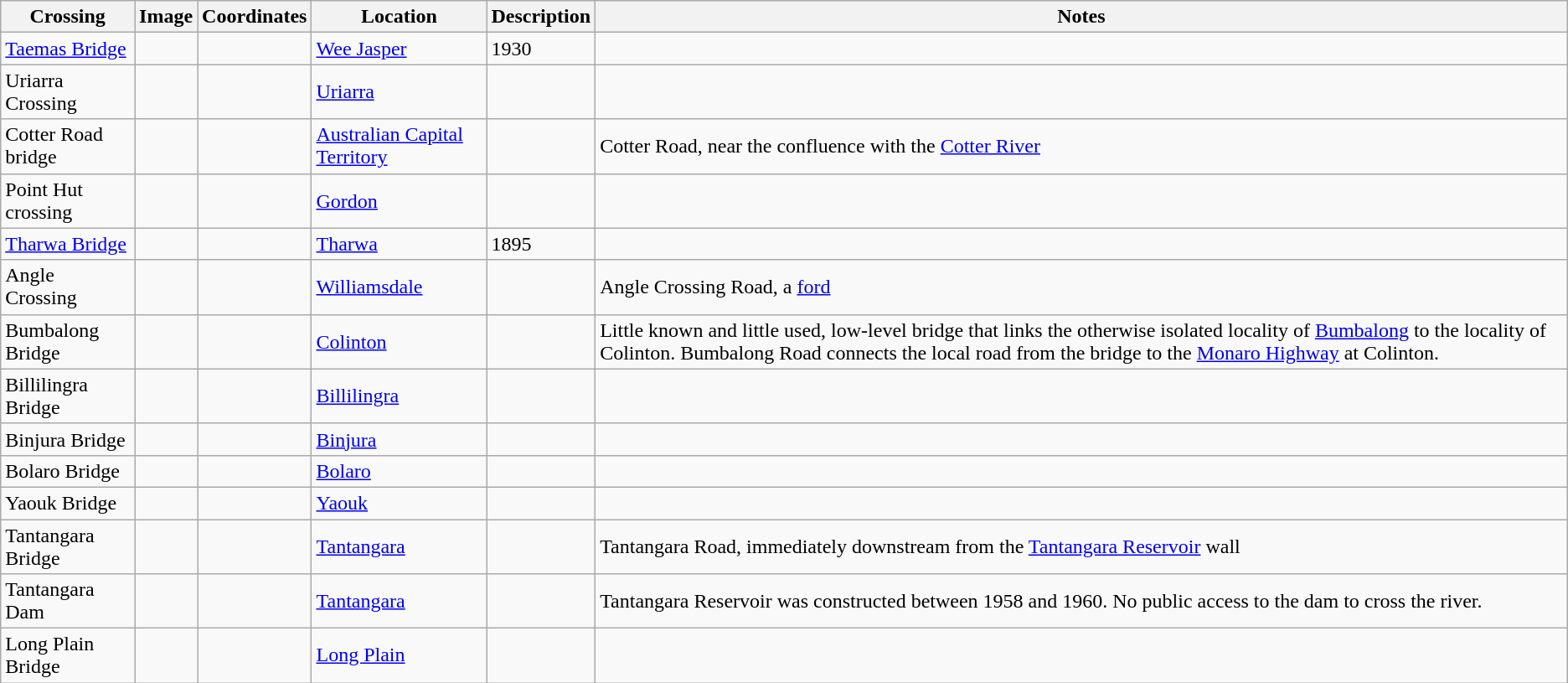<table class="wikitable">
<tr>
<th>Crossing</th>
<th>Image</th>
<th>Coordinates</th>
<th>Location</th>
<th>Description</th>
<th>Notes</th>
</tr>
<tr>
<td><a href='#'>Taemas Bridge</a></td>
<td></td>
<td></td>
<td><a href='#'>Wee Jasper</a></td>
<td>1930</td>
<td></td>
</tr>
<tr>
<td>Uriarra Crossing</td>
<td></td>
<td></td>
<td><a href='#'>Uriarra</a></td>
<td></td>
<td Uriarra Road></td>
</tr>
<tr>
<td>Cotter Road bridge</td>
<td></td>
<td></td>
<td><a href='#'>Australian Capital Territory</a></td>
<td></td>
<td>Cotter Road, near the confluence with the <a href='#'>Cotter River</a> </td>
</tr>
<tr>
<td>Point Hut crossing</td>
<td></td>
<td></td>
<td><a href='#'>Gordon</a></td>
<td></td>
<td Point Hut Road></td>
</tr>
<tr>
<td><a href='#'>Tharwa Bridge</a></td>
<td></td>
<td></td>
<td><a href='#'>Tharwa</a></td>
<td>1895</td>
<td Tharwa Drive, 4 span Allen truss bridge></td>
</tr>
<tr>
<td>Angle Crossing</td>
<td></td>
<td></td>
<td><a href='#'>Williamsdale</a></td>
<td></td>
<td>Angle Crossing Road, a <a href='#'>ford</a> </td>
</tr>
<tr>
<td>Bumbalong Bridge</td>
<td></td>
<td></td>
<td><a href='#'>Colinton</a></td>
<td></td>
<td>Little known and little used, low-level bridge that links the otherwise isolated locality of <a href='#'>Bumbalong</a> to the locality of Colinton. Bumbalong Road connects the local road from the bridge to the <a href='#'>Monaro Highway</a> at Colinton.</td>
</tr>
<tr>
<td>Billilingra Bridge</td>
<td></td>
<td></td>
<td><a href='#'>Billilingra</a></td>
<td></td>
<td Billilingra Road></td>
</tr>
<tr>
<td>Binjura Bridge</td>
<td></td>
<td></td>
<td><a href='#'>Binjura</a></td>
<td></td>
<td Mittagang-Shannons Flat Road></td>
</tr>
<tr>
<td>Bolaro Bridge</td>
<td></td>
<td></td>
<td><a href='#'>Bolaro</a></td>
<td></td>
<td Bolaro Road></td>
</tr>
<tr>
<td>Yaouk Bridge</td>
<td></td>
<td></td>
<td><a href='#'>Yaouk</a></td>
<td></td>
<td Yaouk Road></td>
</tr>
<tr>
<td>Tantangara Bridge</td>
<td></td>
<td></td>
<td><a href='#'>Tantangara</a></td>
<td></td>
<td>Tantangara Road, immediately downstream from the <a href='#'>Tantangara Reservoir</a> wall </td>
</tr>
<tr>
<td>Tantangara Dam</td>
<td></td>
<td></td>
<td><a href='#'>Tantangara</a></td>
<td></td>
<td>Tantangara Reservoir was constructed between 1958 and 1960. No public access to the dam to cross the river. </td>
</tr>
<tr>
<td>Long Plain Bridge</td>
<td></td>
<td></td>
<td><a href='#'>Long Plain</a></td>
<td></td>
<td Long Plain Road, downstream from Peppercorn Hill></td>
</tr>
</table>
